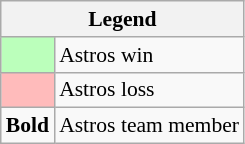<table class="wikitable" style="font-size:90%">
<tr>
<th colspan="2">Legend</th>
</tr>
<tr>
<td style="background:#bfb;"> </td>
<td>Astros win</td>
</tr>
<tr>
<td style="background:#fbb;"> </td>
<td>Astros loss</td>
</tr>
<tr>
<td><strong>Bold</strong></td>
<td>Astros team member</td>
</tr>
</table>
